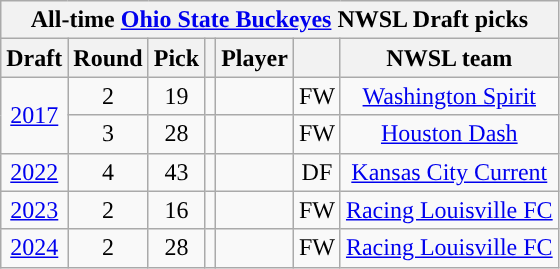<table class="wikitable sortable" style="text-align: center;">
<tr>
<th colspan="7" style="background:#">All-time <a href='#'><span>Ohio State Buckeyes</span></a> NWSL Draft picks</th>
</tr>
<tr>
<th scope="col">Draft</th>
<th scope="col">Round</th>
<th scope="col">Pick</th>
<th scope="col"></th>
<th scope="col">Player</th>
<th scope="col"></th>
<th scope="col">NWSL team</th>
</tr>
<tr>
<td rowspan="2"><a href='#'>2017</a></td>
<td>2</td>
<td>19</td>
<td></td>
<td></td>
<td>FW</td>
<td><a href='#'>Washington Spirit</a></td>
</tr>
<tr>
<td>3</td>
<td>28</td>
<td></td>
<td></td>
<td>FW</td>
<td><a href='#'>Houston Dash</a></td>
</tr>
<tr>
<td><a href='#'>2022</a></td>
<td>4</td>
<td>43</td>
<td></td>
<td></td>
<td>DF</td>
<td><a href='#'>Kansas City Current</a></td>
</tr>
<tr>
<td><a href='#'>2023</a></td>
<td>2</td>
<td>16</td>
<td></td>
<td></td>
<td>FW</td>
<td><a href='#'>Racing Louisville FC</a></td>
</tr>
<tr>
<td><a href='#'>2024</a></td>
<td>2</td>
<td>28</td>
<td></td>
<td></td>
<td>FW</td>
<td><a href='#'>Racing Louisville FC</a></td>
</tr>
</table>
